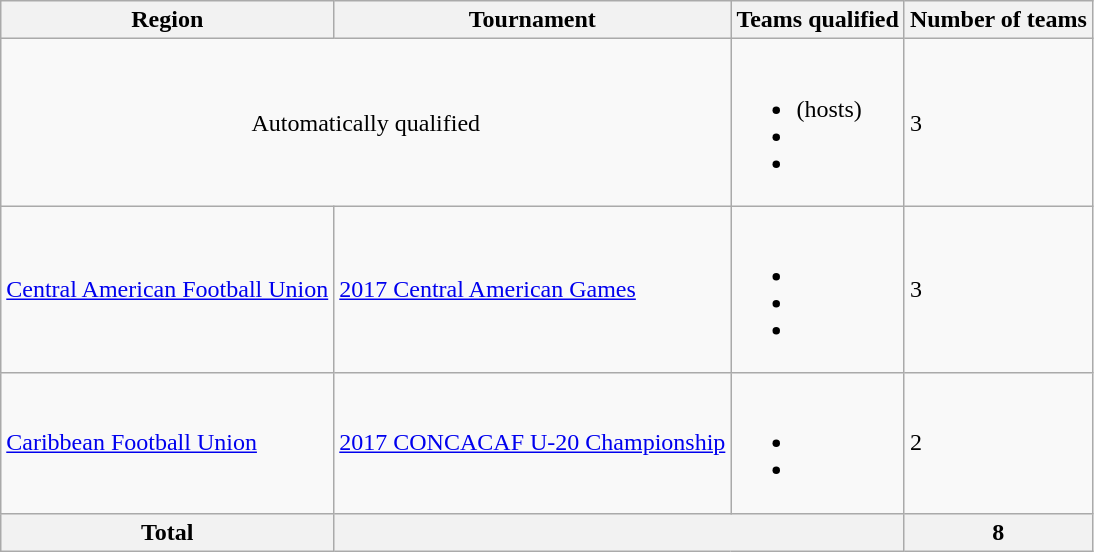<table class="wikitable">
<tr>
<th>Region</th>
<th>Tournament</th>
<th>Teams qualified</th>
<th>Number of teams</th>
</tr>
<tr>
<td colspan="2" align="center">Automatically qualified</td>
<td><br><ul><li> (hosts)</li><li></li><li></li></ul></td>
<td>3</td>
</tr>
<tr>
<td><a href='#'>Central American Football Union</a></td>
<td><a href='#'>2017 Central American Games</a></td>
<td><br><ul><li></li><li></li><li></li></ul></td>
<td>3</td>
</tr>
<tr>
<td><a href='#'>Caribbean Football Union</a></td>
<td><a href='#'>2017 CONCACAF U-20 Championship</a></td>
<td><br><ul><li></li><li></li></ul></td>
<td>2</td>
</tr>
<tr>
<th>Total</th>
<th colspan="2"></th>
<th>8</th>
</tr>
</table>
